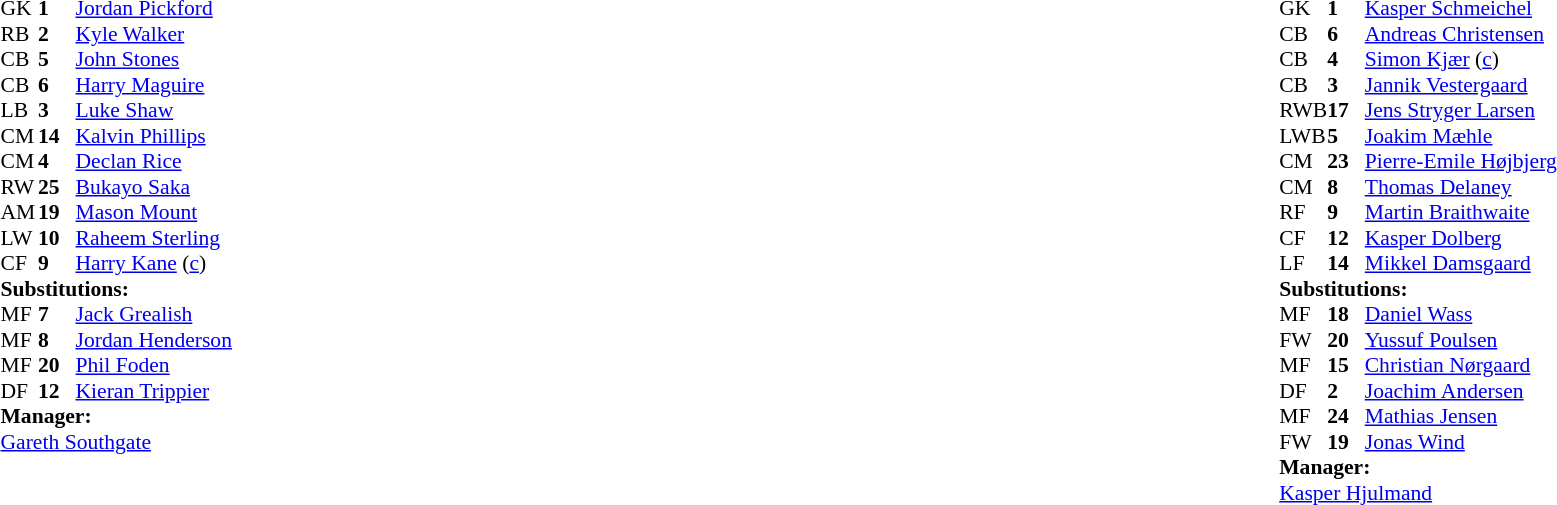<table width="100%">
<tr>
<td valign="top" width="40%"><br><table style="font-size:90%" cellspacing="0" cellpadding="0">
<tr>
<th width=25></th>
<th width=25></th>
</tr>
<tr>
<td>GK</td>
<td><strong>1</strong></td>
<td><a href='#'>Jordan Pickford</a></td>
</tr>
<tr>
<td>RB</td>
<td><strong>2</strong></td>
<td><a href='#'>Kyle Walker</a></td>
</tr>
<tr>
<td>CB</td>
<td><strong>5</strong></td>
<td><a href='#'>John Stones</a></td>
</tr>
<tr>
<td>CB</td>
<td><strong>6</strong></td>
<td><a href='#'>Harry Maguire</a></td>
<td></td>
</tr>
<tr>
<td>LB</td>
<td><strong>3</strong></td>
<td><a href='#'>Luke Shaw</a></td>
</tr>
<tr>
<td>CM</td>
<td><strong>14</strong></td>
<td><a href='#'>Kalvin Phillips</a></td>
</tr>
<tr>
<td>CM</td>
<td><strong>4</strong></td>
<td><a href='#'>Declan Rice</a></td>
<td></td>
<td></td>
</tr>
<tr>
<td>RW</td>
<td><strong>25</strong></td>
<td><a href='#'>Bukayo Saka</a></td>
<td></td>
<td></td>
</tr>
<tr>
<td>AM</td>
<td><strong>19</strong></td>
<td><a href='#'>Mason Mount</a></td>
<td></td>
<td></td>
</tr>
<tr>
<td>LW</td>
<td><strong>10</strong></td>
<td><a href='#'>Raheem Sterling</a></td>
</tr>
<tr>
<td>CF</td>
<td><strong>9</strong></td>
<td><a href='#'>Harry Kane</a> (<a href='#'>c</a>)</td>
</tr>
<tr>
<td colspan=3><strong>Substitutions:</strong></td>
</tr>
<tr>
<td>MF</td>
<td><strong>7</strong></td>
<td><a href='#'>Jack Grealish</a></td>
<td></td>
<td></td>
<td></td>
</tr>
<tr>
<td>MF</td>
<td><strong>8</strong></td>
<td><a href='#'>Jordan Henderson</a></td>
<td></td>
<td></td>
</tr>
<tr>
<td>MF</td>
<td><strong>20</strong></td>
<td><a href='#'>Phil Foden</a></td>
<td></td>
<td></td>
</tr>
<tr>
<td>DF</td>
<td><strong>12</strong></td>
<td><a href='#'>Kieran Trippier</a></td>
<td></td>
<td></td>
<td></td>
</tr>
<tr>
<td colspan=3><strong>Manager:</strong></td>
</tr>
<tr>
<td colspan=3><a href='#'>Gareth Southgate</a></td>
</tr>
</table>
</td>
<td valign="top"></td>
<td valign="top" width="50%"><br><table style="font-size:90%; margin:auto" cellspacing="0" cellpadding="0">
<tr>
<th width=25></th>
<th width=25></th>
</tr>
<tr>
<td>GK</td>
<td><strong>1</strong></td>
<td><a href='#'>Kasper Schmeichel</a></td>
</tr>
<tr>
<td>CB</td>
<td><strong>6</strong></td>
<td><a href='#'>Andreas Christensen</a></td>
<td></td>
<td></td>
</tr>
<tr>
<td>CB</td>
<td><strong>4</strong></td>
<td><a href='#'>Simon Kjær</a> (<a href='#'>c</a>)</td>
</tr>
<tr>
<td>CB</td>
<td><strong>3</strong></td>
<td><a href='#'>Jannik Vestergaard</a></td>
<td></td>
<td></td>
</tr>
<tr>
<td>RWB</td>
<td><strong>17</strong></td>
<td><a href='#'>Jens Stryger Larsen</a></td>
<td></td>
<td></td>
</tr>
<tr>
<td>LWB</td>
<td><strong>5</strong></td>
<td><a href='#'>Joakim Mæhle</a></td>
</tr>
<tr>
<td>CM</td>
<td><strong>23</strong></td>
<td><a href='#'>Pierre-Emile Højbjerg</a></td>
</tr>
<tr>
<td>CM</td>
<td><strong>8</strong></td>
<td><a href='#'>Thomas Delaney</a></td>
<td></td>
<td></td>
</tr>
<tr>
<td>RF</td>
<td><strong>9</strong></td>
<td><a href='#'>Martin Braithwaite</a></td>
</tr>
<tr>
<td>CF</td>
<td><strong>12</strong></td>
<td><a href='#'>Kasper Dolberg</a></td>
<td></td>
<td></td>
</tr>
<tr>
<td>LF</td>
<td><strong>14</strong></td>
<td><a href='#'>Mikkel Damsgaard</a></td>
<td></td>
<td></td>
</tr>
<tr>
<td colspan=3><strong>Substitutions:</strong></td>
</tr>
<tr>
<td>MF</td>
<td><strong>18</strong></td>
<td><a href='#'>Daniel Wass</a></td>
<td></td>
<td></td>
</tr>
<tr>
<td>FW</td>
<td><strong>20</strong></td>
<td><a href='#'>Yussuf Poulsen</a></td>
<td></td>
<td></td>
</tr>
<tr>
<td>MF</td>
<td><strong>15</strong></td>
<td><a href='#'>Christian Nørgaard</a></td>
<td></td>
<td></td>
</tr>
<tr>
<td>DF</td>
<td><strong>2</strong></td>
<td><a href='#'>Joachim Andersen</a></td>
<td></td>
<td></td>
</tr>
<tr>
<td>MF</td>
<td><strong>24</strong></td>
<td><a href='#'>Mathias Jensen</a></td>
<td></td>
<td></td>
</tr>
<tr>
<td>FW</td>
<td><strong>19</strong></td>
<td><a href='#'>Jonas Wind</a></td>
<td></td>
<td></td>
</tr>
<tr>
<td colspan=3><strong>Manager:</strong></td>
</tr>
<tr>
<td colspan=3><a href='#'>Kasper Hjulmand</a></td>
</tr>
</table>
</td>
</tr>
</table>
